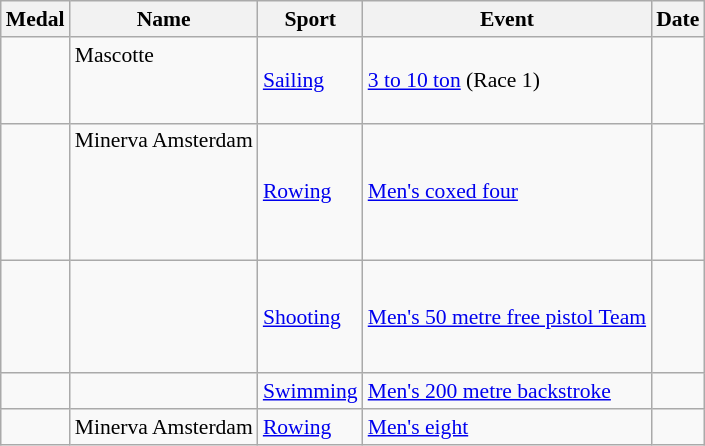<table class="wikitable sortable" style="font-size:90%">
<tr>
<th>Medal</th>
<th>Name</th>
<th>Sport</th>
<th>Event</th>
<th>Date</th>
</tr>
<tr>
<td></td>
<td>Mascotte<br><br><br></td>
<td><a href='#'>Sailing</a></td>
<td><a href='#'>3 to 10 ton</a> (Race 1)</td>
<td></td>
</tr>
<tr>
<td></td>
<td>Minerva Amsterdam<br><br><br><br><br></td>
<td><a href='#'>Rowing</a></td>
<td><a href='#'>Men's coxed four</a></td>
<td></td>
</tr>
<tr>
<td></td>
<td><br><br><br><br></td>
<td><a href='#'>Shooting</a></td>
<td><a href='#'>Men's 50 metre free pistol Team</a></td>
<td></td>
</tr>
<tr>
<td></td>
<td></td>
<td><a href='#'>Swimming</a></td>
<td><a href='#'>Men's 200 metre backstroke</a></td>
<td></td>
</tr>
<tr>
<td></td>
<td>Minerva Amsterdam<br></td>
<td><a href='#'>Rowing</a></td>
<td><a href='#'>Men's eight</a></td>
<td></td>
</tr>
</table>
